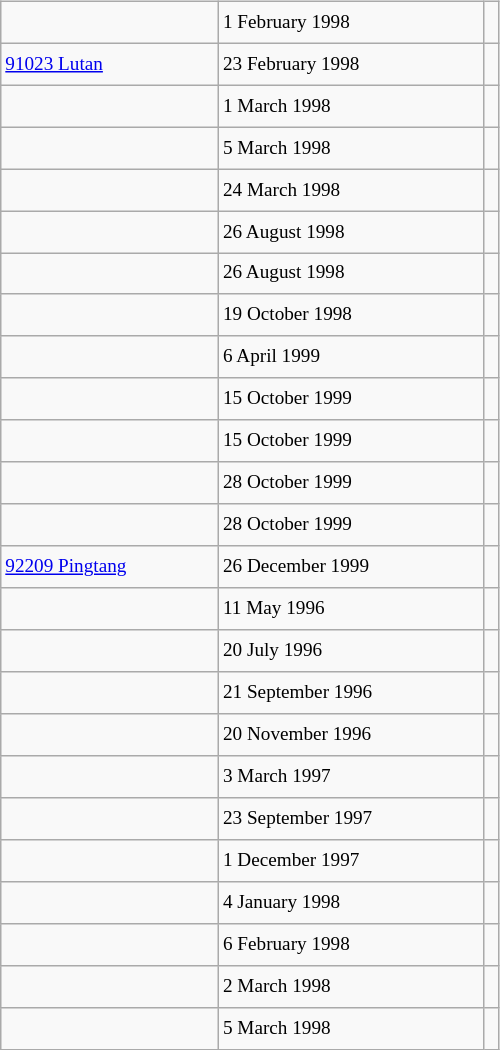<table class="wikitable" style="font-size: 80%; float: left; width: 26em; margin-right: 1em; height: 700px">
<tr>
<td></td>
<td>1 February 1998</td>
<td></td>
</tr>
<tr>
<td><a href='#'>91023 Lutan</a></td>
<td>23 February 1998</td>
<td></td>
</tr>
<tr>
<td></td>
<td>1 March 1998</td>
<td></td>
</tr>
<tr>
<td></td>
<td>5 March 1998</td>
<td></td>
</tr>
<tr>
<td></td>
<td>24 March 1998</td>
<td></td>
</tr>
<tr>
<td></td>
<td>26 August 1998</td>
<td></td>
</tr>
<tr>
<td></td>
<td>26 August 1998</td>
<td></td>
</tr>
<tr>
<td></td>
<td>19 October 1998</td>
<td></td>
</tr>
<tr>
<td></td>
<td>6 April 1999</td>
<td></td>
</tr>
<tr>
<td></td>
<td>15 October 1999</td>
<td></td>
</tr>
<tr>
<td></td>
<td>15 October 1999</td>
<td></td>
</tr>
<tr>
<td></td>
<td>28 October 1999</td>
<td></td>
</tr>
<tr>
<td></td>
<td>28 October 1999</td>
<td></td>
</tr>
<tr>
<td><a href='#'>92209 Pingtang</a></td>
<td>26 December 1999</td>
<td></td>
</tr>
<tr>
<td></td>
<td>11 May 1996</td>
<td></td>
</tr>
<tr>
<td></td>
<td>20 July 1996</td>
<td></td>
</tr>
<tr>
<td></td>
<td>21 September 1996</td>
<td></td>
</tr>
<tr>
<td></td>
<td>20 November 1996</td>
<td></td>
</tr>
<tr>
<td></td>
<td>3 March 1997</td>
<td></td>
</tr>
<tr>
<td></td>
<td>23 September 1997</td>
<td></td>
</tr>
<tr>
<td></td>
<td>1 December 1997</td>
<td></td>
</tr>
<tr>
<td></td>
<td>4 January 1998</td>
<td></td>
</tr>
<tr>
<td></td>
<td>6 February 1998</td>
<td></td>
</tr>
<tr>
<td></td>
<td>2 March 1998</td>
<td></td>
</tr>
<tr>
<td></td>
<td>5 March 1998</td>
<td></td>
</tr>
</table>
